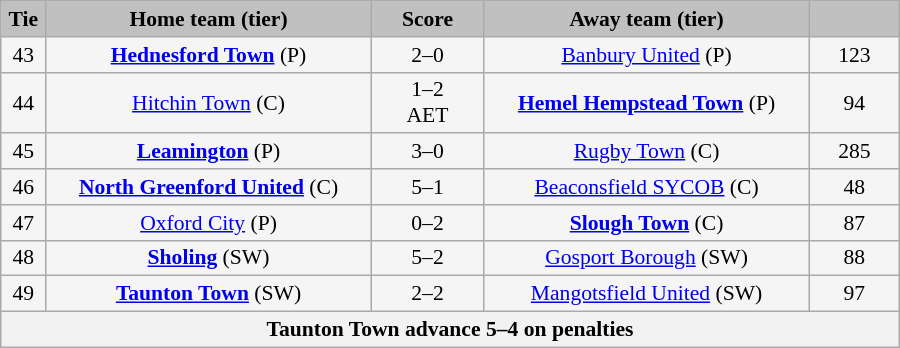<table class="wikitable" style="width: 600px; background:WhiteSmoke; text-align:center; font-size:90%">
<tr>
<td scope="col" style="width:  5.00%; background:silver;"><strong>Tie</strong></td>
<td scope="col" style="width: 36.25%; background:silver;"><strong>Home team (tier)</strong></td>
<td scope="col" style="width: 12.50%; background:silver;"><strong>Score</strong></td>
<td scope="col" style="width: 36.25%; background:silver;"><strong>Away team (tier)</strong></td>
<td scope="col" style="width: 10.00%; background:silver;"><strong></strong></td>
</tr>
<tr>
<td>43</td>
<td><strong><a href='#'>Hednesford Town</a></strong> (P)</td>
<td>2–0</td>
<td><a href='#'>Banbury United</a> (P)</td>
<td>123</td>
</tr>
<tr>
<td>44</td>
<td><a href='#'>Hitchin Town</a> (C)</td>
<td>1–2<br>AET</td>
<td><strong><a href='#'>Hemel Hempstead Town</a></strong> (P)</td>
<td>94</td>
</tr>
<tr>
<td>45</td>
<td><strong><a href='#'>Leamington</a></strong> (P)</td>
<td>3–0</td>
<td><a href='#'>Rugby Town</a> (C)</td>
<td>285</td>
</tr>
<tr>
<td>46</td>
<td><strong><a href='#'>North Greenford United</a></strong> (C)</td>
<td>5–1</td>
<td><a href='#'>Beaconsfield SYCOB</a> (C)</td>
<td>48</td>
</tr>
<tr>
<td>47</td>
<td><a href='#'>Oxford City</a> (P)</td>
<td>0–2</td>
<td><strong><a href='#'>Slough Town</a></strong> (C)</td>
<td>87</td>
</tr>
<tr>
<td>48</td>
<td><strong><a href='#'>Sholing</a></strong> (SW)</td>
<td>5–2</td>
<td><a href='#'>Gosport Borough</a> (SW)</td>
<td>88</td>
</tr>
<tr>
<td>49</td>
<td><strong><a href='#'>Taunton Town</a></strong> (SW)</td>
<td>2–2</td>
<td><a href='#'>Mangotsfield United</a> (SW)</td>
<td>97</td>
</tr>
<tr>
<th colspan="5">Taunton Town advance 5–4 on penalties</th>
</tr>
</table>
